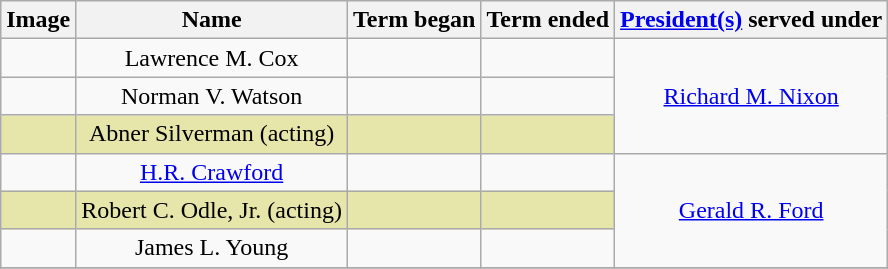<table class="wikitable" style="text-align:center">
<tr>
<th>Image</th>
<th>Name</th>
<th>Term began</th>
<th>Term ended</th>
<th><a href='#'>President(s)</a> served under</th>
</tr>
<tr>
<td></td>
<td>Lawrence M. Cox</td>
<td></td>
<td></td>
<td rowspan=4><a href='#'>Richard M. Nixon</a></td>
</tr>
<tr>
<td></td>
<td>Norman V. Watson</td>
<td></td>
<td></td>
</tr>
<tr>
<td style='background: #e6e6aa'></td>
<td style='background: #e6e6aa'>Abner Silverman (acting)</td>
<td style='background: #e6e6aa'></td>
<td style='background: #e6e6aa'></td>
</tr>
<tr>
<td rowspan=2></td>
<td rowspan=2><a href='#'>H.R. Crawford</a></td>
<td rowspan=2></td>
<td rowspan=2></td>
</tr>
<tr>
<td rowspan=3><a href='#'>Gerald R. Ford</a></td>
</tr>
<tr>
<td style='background: #e6e6aa'></td>
<td style='background: #e6e6aa'>Robert C. Odle, Jr. (acting)</td>
<td style='background: #e6e6aa'></td>
<td style='background: #e6e6aa'></td>
</tr>
<tr>
<td></td>
<td>James L. Young</td>
<td></td>
<td></td>
</tr>
<tr>
</tr>
</table>
